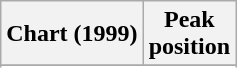<table class="wikitable sortable">
<tr>
<th>Chart (1999)</th>
<th>Peak<br>position</th>
</tr>
<tr>
</tr>
<tr>
</tr>
<tr>
</tr>
</table>
